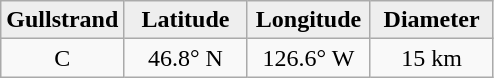<table class="wikitable">
<tr>
<th width="25%" style="background:#eeeeee;">Gullstrand</th>
<th width="25%" style="background:#eeeeee;">Latitude</th>
<th width="25%" style="background:#eeeeee;">Longitude</th>
<th width="25%" style="background:#eeeeee;">Diameter</th>
</tr>
<tr>
<td align="center">C</td>
<td align="center">46.8° N</td>
<td align="center">126.6° W</td>
<td align="center">15 km</td>
</tr>
</table>
